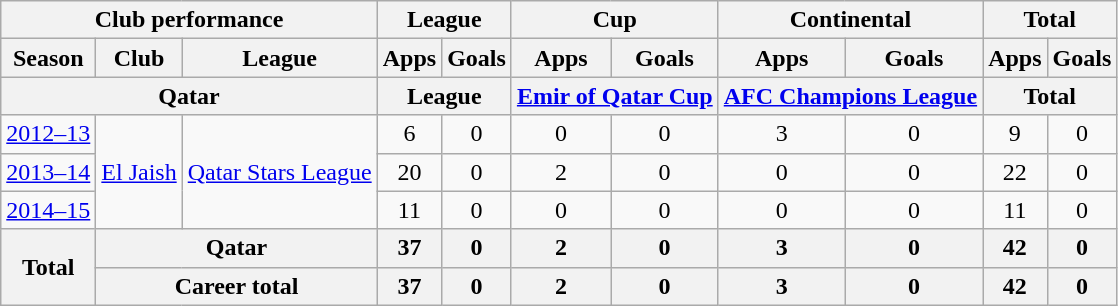<table class="wikitable" style="text-align:center">
<tr>
<th colspan=3>Club performance</th>
<th colspan=2>League</th>
<th colspan=2>Cup</th>
<th colspan=2>Continental</th>
<th colspan=2>Total</th>
</tr>
<tr>
<th>Season</th>
<th>Club</th>
<th>League</th>
<th>Apps</th>
<th>Goals</th>
<th>Apps</th>
<th>Goals</th>
<th>Apps</th>
<th>Goals</th>
<th>Apps</th>
<th>Goals</th>
</tr>
<tr>
<th colspan=3>Qatar</th>
<th colspan=2>League</th>
<th colspan=2><a href='#'>Emir of Qatar Cup</a></th>
<th colspan=2><a href='#'>AFC Champions League</a></th>
<th colspan=2>Total</th>
</tr>
<tr>
<td><a href='#'>2012–13</a></td>
<td rowspan="3"><a href='#'>El Jaish</a></td>
<td rowspan="3"><a href='#'>Qatar Stars League</a></td>
<td>6</td>
<td>0</td>
<td>0</td>
<td>0</td>
<td>3</td>
<td>0</td>
<td>9</td>
<td>0</td>
</tr>
<tr>
<td><a href='#'>2013–14</a></td>
<td>20</td>
<td>0</td>
<td>2</td>
<td>0</td>
<td>0</td>
<td>0</td>
<td>22</td>
<td>0</td>
</tr>
<tr>
<td><a href='#'>2014–15</a></td>
<td>11</td>
<td>0</td>
<td>0</td>
<td>0</td>
<td>0</td>
<td>0</td>
<td>11</td>
<td>0</td>
</tr>
<tr>
<th rowspan=2>Total</th>
<th colspan=2>Qatar</th>
<th>37</th>
<th>0</th>
<th>2</th>
<th>0</th>
<th>3</th>
<th>0</th>
<th>42</th>
<th>0</th>
</tr>
<tr>
<th colspan=2>Career total</th>
<th>37</th>
<th>0</th>
<th>2</th>
<th>0</th>
<th>3</th>
<th>0</th>
<th>42</th>
<th>0</th>
</tr>
</table>
